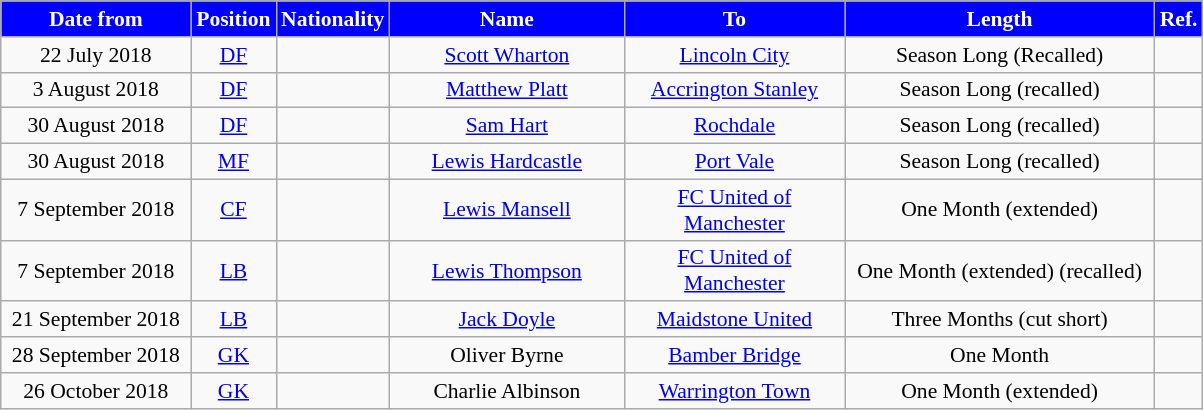<table class="wikitable"  style="text-align:center; font-size:90%; ">
<tr>
<th style="background:#0000FF; color:white; width:120px;">Date from</th>
<th style="background:#0000FF; color:white; width:50px;">Position</th>
<th style="background:#0000FF; color:white; width:50px;">Nationality</th>
<th style="background:#0000FF; color:white; width:150px;">Name</th>
<th style="background:#0000FF; color:white; width:140px;">To</th>
<th style="background:#0000FF; color:white; width:200px;">Length</th>
<th style="background:#0000FF; color:white; width:25px;">Ref.</th>
</tr>
<tr>
<td>22 July 2018</td>
<td><a href='#'>DF</a></td>
<td></td>
<td><a href='#'>Scott Wharton</a></td>
<td><a href='#'>Lincoln City</a></td>
<td>Season Long (Recalled)</td>
<td></td>
</tr>
<tr>
<td>3 August 2018</td>
<td><a href='#'>DF</a></td>
<td></td>
<td><a href='#'>Matthew Platt</a></td>
<td><a href='#'>Accrington Stanley</a></td>
<td>Season Long (recalled)</td>
<td></td>
</tr>
<tr>
<td>30 August 2018</td>
<td><a href='#'>DF</a></td>
<td></td>
<td><a href='#'>Sam Hart</a></td>
<td><a href='#'>Rochdale</a></td>
<td>Season Long (recalled)</td>
<td></td>
</tr>
<tr>
<td>30 August 2018</td>
<td><a href='#'>MF</a></td>
<td></td>
<td><a href='#'>Lewis Hardcastle</a></td>
<td><a href='#'>Port Vale</a></td>
<td>Season Long (recalled)</td>
<td></td>
</tr>
<tr>
<td>7 September 2018</td>
<td><a href='#'>CF</a></td>
<td></td>
<td><a href='#'>Lewis Mansell</a></td>
<td><a href='#'>FC United of Manchester</a></td>
<td>One Month (extended)</td>
<td></td>
</tr>
<tr>
<td>7 September 2018</td>
<td><a href='#'>LB</a></td>
<td></td>
<td><a href='#'>Lewis Thompson</a></td>
<td><a href='#'>FC United of Manchester</a></td>
<td>One Month (extended) (recalled)</td>
<td></td>
</tr>
<tr>
<td>21 September 2018</td>
<td><a href='#'>LB</a></td>
<td></td>
<td><a href='#'>Jack Doyle</a></td>
<td><a href='#'>Maidstone United</a></td>
<td>Three Months (cut short)</td>
<td></td>
</tr>
<tr>
<td>28 September 2018</td>
<td><a href='#'>GK</a></td>
<td></td>
<td>Oliver Byrne</td>
<td><a href='#'>Bamber Bridge</a></td>
<td>One Month</td>
<td></td>
</tr>
<tr>
<td>26 October 2018</td>
<td><a href='#'>GK</a></td>
<td></td>
<td>Charlie Albinson</td>
<td><a href='#'>Warrington Town</a></td>
<td>One Month (extended)</td>
<td></td>
</tr>
</table>
